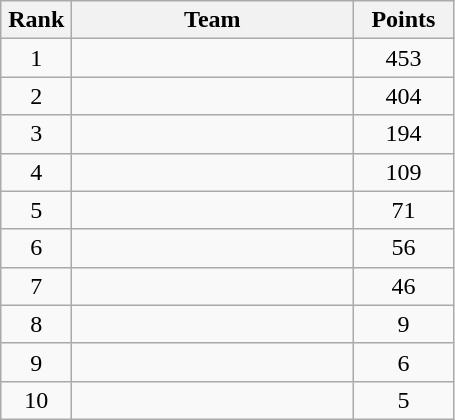<table class="wikitable" style="text-align:center;">
<tr>
<th width=40>Rank</th>
<th width=180>Team</th>
<th width=60>Points</th>
</tr>
<tr>
<td>1</td>
<td align=left></td>
<td>453</td>
</tr>
<tr>
<td>2</td>
<td align=left></td>
<td>404</td>
</tr>
<tr>
<td>3</td>
<td align=left></td>
<td>194</td>
</tr>
<tr>
<td>4</td>
<td align=left></td>
<td>109</td>
</tr>
<tr>
<td>5</td>
<td align=left></td>
<td>71</td>
</tr>
<tr>
<td>6</td>
<td align=left></td>
<td>56</td>
</tr>
<tr>
<td>7</td>
<td align=left></td>
<td>46</td>
</tr>
<tr>
<td>8</td>
<td align=left></td>
<td>9</td>
</tr>
<tr>
<td>9</td>
<td align=left></td>
<td>6</td>
</tr>
<tr>
<td>10</td>
<td align=left></td>
<td>5</td>
</tr>
</table>
